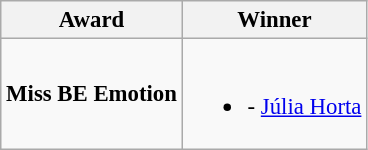<table class="wikitable sortable" style="font-size:95%;">
<tr>
<th>Award</th>
<th>Winner</th>
</tr>
<tr>
<td><strong>Miss BE Emotion</strong></td>
<td><br><ul><li><strong></strong> - <a href='#'>Júlia Horta</a></li></ul></td>
</tr>
</table>
